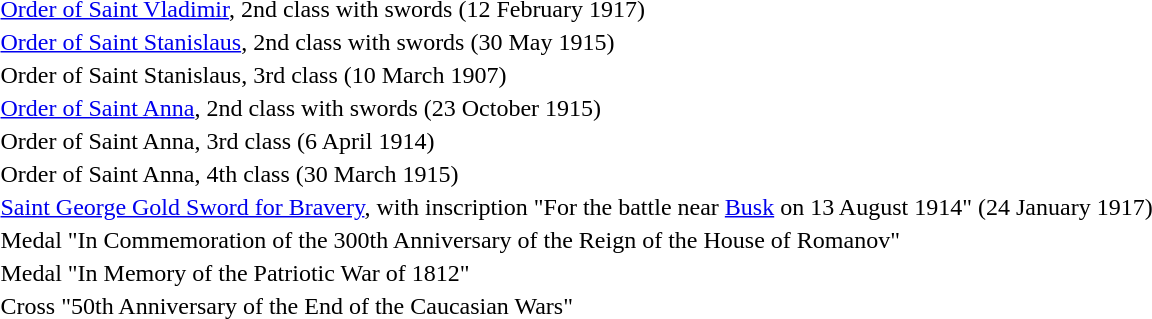<table>
<tr>
<td></td>
<td><a href='#'>Order of Saint Vladimir</a>, 2nd class with swords (12 February 1917)</td>
</tr>
<tr>
<td></td>
<td><a href='#'>Order of Saint Stanislaus</a>, 2nd class with swords (30 May 1915)</td>
</tr>
<tr>
<td></td>
<td>Order of Saint Stanislaus, 3rd class (10 March 1907)</td>
</tr>
<tr>
<td></td>
<td><a href='#'>Order of Saint Anna</a>, 2nd class with swords (23 October 1915)</td>
</tr>
<tr>
<td></td>
<td>Order of Saint Anna, 3rd class (6 April 1914)</td>
</tr>
<tr>
<td></td>
<td>Order of Saint Anna, 4th class (30 March 1915)</td>
</tr>
<tr>
<td></td>
<td><a href='#'>Saint George Gold Sword for Bravery</a>, with inscription "For the battle near <a href='#'>Busk</a> on 13 August 1914" (24 January 1917)</td>
</tr>
<tr>
<td></td>
<td>Medal "In Commemoration of the 300th Anniversary of the Reign of the House of Romanov"</td>
</tr>
<tr>
<td></td>
<td>Medal "In Memory of the Patriotic War of 1812"</td>
</tr>
<tr>
<td></td>
<td>Cross "50th Anniversary of the End of the Caucasian Wars"</td>
</tr>
<tr>
</tr>
</table>
